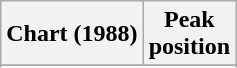<table class="wikitable sortable plainrowheaders" style="text-align:center">
<tr>
<th scope="col">Chart (1988)</th>
<th scope="col">Peak<br>position</th>
</tr>
<tr>
</tr>
<tr>
</tr>
</table>
